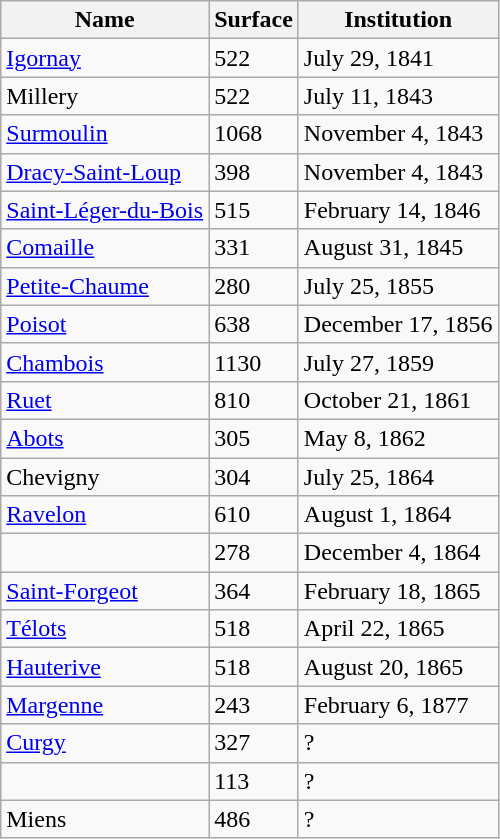<table class="wikitable">
<tr>
<th>Name</th>
<th>Surface</th>
<th>Institution</th>
</tr>
<tr>
<td><a href='#'>Igornay</a></td>
<td>522</td>
<td>July 29, 1841</td>
</tr>
<tr>
<td>Millery</td>
<td>522</td>
<td>July 11, 1843</td>
</tr>
<tr>
<td><a href='#'>Surmoulin</a></td>
<td>1068</td>
<td>November 4, 1843</td>
</tr>
<tr>
<td><a href='#'>Dracy-Saint-Loup</a></td>
<td>398</td>
<td>November 4, 1843</td>
</tr>
<tr>
<td><a href='#'>Saint-Léger-du-Bois</a></td>
<td>515</td>
<td>February 14, 1846</td>
</tr>
<tr>
<td><a href='#'>Comaille</a></td>
<td>331</td>
<td>August 31, 1845</td>
</tr>
<tr>
<td><a href='#'>Petite-Chaume</a></td>
<td>280</td>
<td>July 25, 1855</td>
</tr>
<tr>
<td><a href='#'>Poisot</a></td>
<td>638</td>
<td>December 17, 1856</td>
</tr>
<tr>
<td><a href='#'>Chambois</a></td>
<td>1130</td>
<td>July 27, 1859</td>
</tr>
<tr>
<td><a href='#'>Ruet</a></td>
<td>810</td>
<td>October 21, 1861</td>
</tr>
<tr>
<td><a href='#'>Abots</a></td>
<td>305</td>
<td>May 8, 1862</td>
</tr>
<tr>
<td>Chevigny</td>
<td>304</td>
<td>July 25, 1864</td>
</tr>
<tr>
<td><a href='#'>Ravelon</a></td>
<td>610</td>
<td>August 1, 1864</td>
</tr>
<tr>
<td></td>
<td>278</td>
<td>December 4, 1864</td>
</tr>
<tr>
<td><a href='#'>Saint-Forgeot</a></td>
<td>364</td>
<td>February 18, 1865</td>
</tr>
<tr>
<td><a href='#'>Télots</a></td>
<td>518</td>
<td>April 22, 1865</td>
</tr>
<tr>
<td><a href='#'>Hauterive</a></td>
<td>518</td>
<td>August 20, 1865</td>
</tr>
<tr>
<td><a href='#'>Margenne</a></td>
<td>243</td>
<td>February 6, 1877</td>
</tr>
<tr>
<td><a href='#'>Curgy</a></td>
<td>327</td>
<td>?</td>
</tr>
<tr>
<td></td>
<td>113</td>
<td>?</td>
</tr>
<tr>
<td>Miens</td>
<td>486</td>
<td>?</td>
</tr>
</table>
